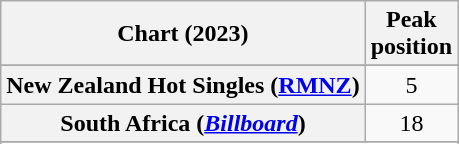<table class="wikitable sortable plainrowheaders" style="text-align:center">
<tr>
<th scope="col">Chart (2023)</th>
<th scope="col">Peak<br>position</th>
</tr>
<tr>
</tr>
<tr>
</tr>
<tr>
</tr>
<tr>
<th scope="row">New Zealand Hot Singles (<a href='#'>RMNZ</a>)</th>
<td>5</td>
</tr>
<tr>
<th scope="row">South Africa (<em><a href='#'>Billboard</a></em>)</th>
<td>18</td>
</tr>
<tr>
</tr>
<tr>
</tr>
<tr>
</tr>
<tr>
</tr>
<tr>
</tr>
<tr>
</tr>
<tr>
</tr>
</table>
